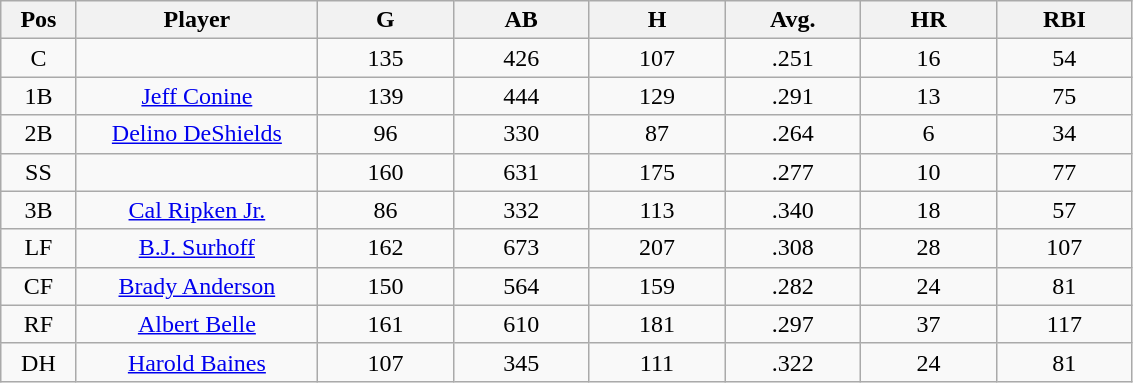<table class="wikitable sortable">
<tr>
<th bgcolor="#DDDDFF" width="5%">Pos</th>
<th bgcolor="#DDDDFF" width="16%">Player</th>
<th bgcolor="#DDDDFF" width="9%">G</th>
<th bgcolor="#DDDDFF" width="9%">AB</th>
<th bgcolor="#DDDDFF" width="9%">H</th>
<th bgcolor="#DDDDFF" width="9%">Avg.</th>
<th bgcolor="#DDDDFF" width="9%">HR</th>
<th bgcolor="#DDDDFF" width="9%">RBI</th>
</tr>
<tr align="center">
<td>C</td>
<td></td>
<td>135</td>
<td>426</td>
<td>107</td>
<td>.251</td>
<td>16</td>
<td>54</td>
</tr>
<tr align="center">
<td>1B</td>
<td><a href='#'>Jeff Conine</a></td>
<td>139</td>
<td>444</td>
<td>129</td>
<td>.291</td>
<td>13</td>
<td>75</td>
</tr>
<tr align=center>
<td>2B</td>
<td><a href='#'>Delino DeShields</a></td>
<td>96</td>
<td>330</td>
<td>87</td>
<td>.264</td>
<td>6</td>
<td>34</td>
</tr>
<tr align=center>
<td>SS</td>
<td></td>
<td>160</td>
<td>631</td>
<td>175</td>
<td>.277</td>
<td>10</td>
<td>77</td>
</tr>
<tr align="center">
<td>3B</td>
<td><a href='#'>Cal Ripken Jr.</a></td>
<td>86</td>
<td>332</td>
<td>113</td>
<td>.340</td>
<td>18</td>
<td>57</td>
</tr>
<tr align=center>
<td>LF</td>
<td><a href='#'>B.J. Surhoff</a></td>
<td>162</td>
<td>673</td>
<td>207</td>
<td>.308</td>
<td>28</td>
<td>107</td>
</tr>
<tr align=center>
<td>CF</td>
<td><a href='#'>Brady Anderson</a></td>
<td>150</td>
<td>564</td>
<td>159</td>
<td>.282</td>
<td>24</td>
<td>81</td>
</tr>
<tr align=center>
<td>RF</td>
<td><a href='#'>Albert Belle</a></td>
<td>161</td>
<td>610</td>
<td>181</td>
<td>.297</td>
<td>37</td>
<td>117</td>
</tr>
<tr align=center>
<td>DH</td>
<td><a href='#'>Harold Baines</a></td>
<td>107</td>
<td>345</td>
<td>111</td>
<td>.322</td>
<td>24</td>
<td>81</td>
</tr>
</table>
